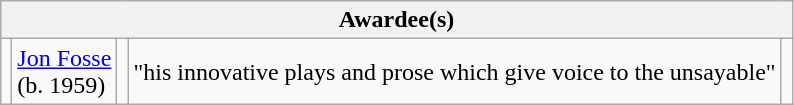<table class="wikitable">
<tr>
<th colspan="5">Awardee(s)</th>
</tr>
<tr>
<td></td>
<td><a href='#'>Jon Fosse</a><br>(b. 1959)</td>
<td></td>
<td>"his innovative plays and prose which give voice to the unsayable"</td>
<td></td>
</tr>
</table>
